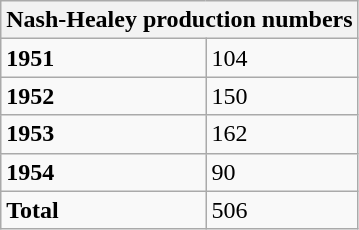<table class="wikitable defaultcenter col1left">
<tr>
<th colspan="2">Nash-Healey production numbers</th>
</tr>
<tr>
<td><strong>1951</strong></td>
<td>104</td>
</tr>
<tr>
<td><strong>1952</strong></td>
<td>150</td>
</tr>
<tr>
<td><strong>1953</strong></td>
<td>162</td>
</tr>
<tr>
<td><strong>1954</strong></td>
<td>90</td>
</tr>
<tr>
<td><strong>Total</strong></td>
<td>506</td>
</tr>
</table>
